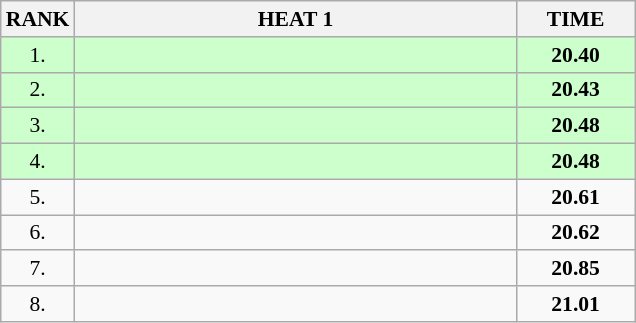<table class="wikitable" style="border-collapse: collapse; font-size: 90%;">
<tr>
<th>RANK</th>
<th style="width: 20em">HEAT 1</th>
<th style="width: 5em">TIME</th>
</tr>
<tr style="background:#ccffcc;">
<td align="center">1.</td>
<td></td>
<td align="center"><strong>20.40</strong></td>
</tr>
<tr style="background:#ccffcc;">
<td align="center">2.</td>
<td></td>
<td align="center"><strong>20.43</strong></td>
</tr>
<tr style="background:#ccffcc;">
<td align="center">3.</td>
<td></td>
<td align="center"><strong>20.48</strong></td>
</tr>
<tr style="background:#ccffcc;">
<td align="center">4.</td>
<td></td>
<td align="center"><strong>20.48</strong></td>
</tr>
<tr>
<td align="center">5.</td>
<td></td>
<td align="center"><strong>20.61</strong></td>
</tr>
<tr>
<td align="center">6.</td>
<td></td>
<td align="center"><strong>20.62</strong></td>
</tr>
<tr>
<td align="center">7.</td>
<td></td>
<td align="center"><strong>20.85</strong></td>
</tr>
<tr>
<td align="center">8.</td>
<td></td>
<td align="center"><strong>21.01</strong></td>
</tr>
</table>
